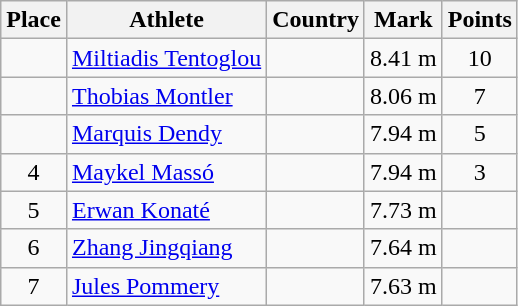<table class="wikitable">
<tr>
<th>Place</th>
<th>Athlete</th>
<th>Country</th>
<th>Mark</th>
<th>Points</th>
</tr>
<tr>
<td align=center></td>
<td><a href='#'>Miltiadis Tentoglou</a></td>
<td></td>
<td>8.41 m</td>
<td align=center>10</td>
</tr>
<tr>
<td align=center></td>
<td><a href='#'>Thobias Montler</a></td>
<td></td>
<td>8.06 m</td>
<td align=center>7</td>
</tr>
<tr>
<td align=center></td>
<td><a href='#'>Marquis Dendy</a></td>
<td></td>
<td>7.94 m</td>
<td align=center>5</td>
</tr>
<tr>
<td align=center>4</td>
<td><a href='#'>Maykel Massó</a></td>
<td></td>
<td>7.94 m</td>
<td align=center>3</td>
</tr>
<tr>
<td align=center>5</td>
<td><a href='#'>Erwan Konaté</a></td>
<td></td>
<td>7.73 m</td>
<td align=center></td>
</tr>
<tr>
<td align=center>6</td>
<td><a href='#'>Zhang Jingqiang</a></td>
<td></td>
<td>7.64 m</td>
<td align=center></td>
</tr>
<tr>
<td align=center>7</td>
<td><a href='#'>Jules Pommery</a></td>
<td></td>
<td>7.63 m</td>
<td align=center></td>
</tr>
</table>
